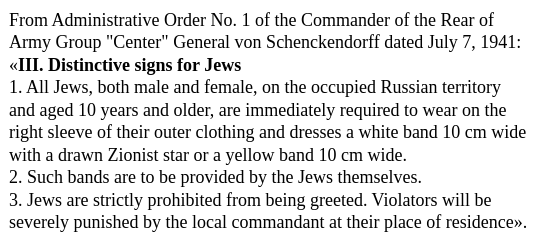<table class="toccolours" style="float: right; margin-right: 1em; margin-right: 2em; font-size: 75%; background:#ffffff; color:black; width:30em; max-width: 40%;" cellspacing="5">
<tr>
<td style="text-align: left;">From Administrative Order No. 1 of the Commander of the Rear of Army Group "Center" General von Schenckendorff dated July 7, 1941:<br>«<strong>III. Distinctive signs for Jews</strong><br>1. All Jews, both male and female, on the occupied Russian territory and aged 10 years and older, are immediately required to wear on the right sleeve of their outer clothing and dresses a white band 10 cm wide with a drawn Zionist star or a yellow band 10 cm wide.<br>2. Such bands are to be provided by the Jews themselves.<br>3. Jews are strictly prohibited from being greeted. Violators will be severely punished by the local commandant at their place of residence».</td>
</tr>
</table>
